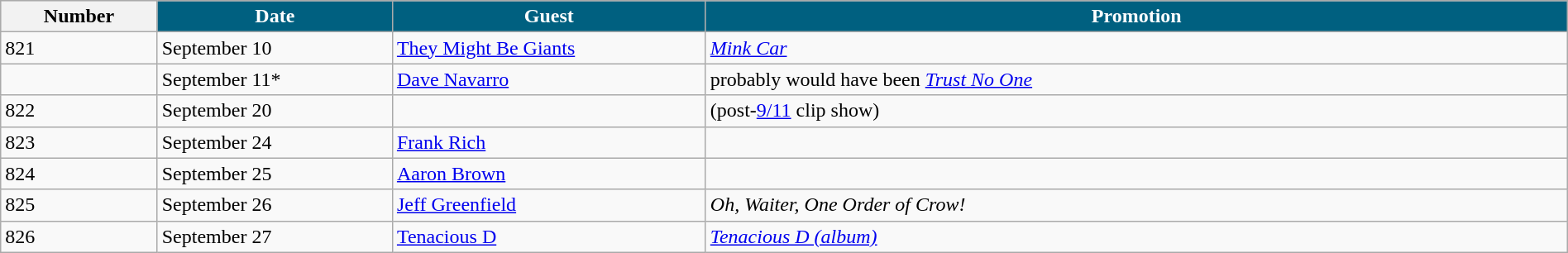<table class="wikitable" width="100%">
<tr bgcolor="#CCCCCC">
<th>Number</th>
<th width="15%" style="background:#006080; color:#FFFFFF">Date</th>
<th width="20%" style="background:#006080; color:#FFFFFF">Guest</th>
<th width="55%" style="background:#006080; color:#FFFFFF">Promotion</th>
</tr>
<tr>
<td>821</td>
<td>September 10</td>
<td><a href='#'>They Might Be Giants</a></td>
<td><em><a href='#'>Mink Car</a></em></td>
</tr>
<tr>
<td></td>
<td>September 11*</td>
<td><a href='#'>Dave Navarro</a></td>
<td>probably would have been <em><a href='#'>Trust No One</a></em></td>
</tr>
<tr>
<td>822</td>
<td>September 20</td>
<td></td>
<td>(post-<a href='#'>9/11</a> clip show)</td>
</tr>
<tr>
<td>823</td>
<td>September 24</td>
<td><a href='#'>Frank Rich</a></td>
<td></td>
</tr>
<tr>
<td>824</td>
<td>September 25</td>
<td><a href='#'>Aaron Brown</a></td>
<td></td>
</tr>
<tr>
<td>825</td>
<td>September 26</td>
<td><a href='#'>Jeff Greenfield</a></td>
<td><em>Oh, Waiter, One Order of Crow!</em></td>
</tr>
<tr>
<td>826</td>
<td>September 27</td>
<td><a href='#'>Tenacious D</a></td>
<td><em><a href='#'>Tenacious D (album)</a></em></td>
</tr>
</table>
